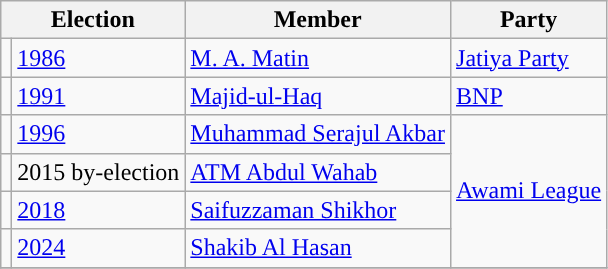<table class="wikitable">
<tr>
<th colspan="2">Election</th>
<th>Member</th>
<th>Party</th>
</tr>
<tr>
<td style="background-color:"></td>
<td><a href='#'>1986</a></td>
<td><a href='#'>M. A. Matin</a></td>
<td><a href='#'>Jatiya Party</a></td>
</tr>
<tr>
<td style="background-color:"></td>
<td><a href='#'>1991</a></td>
<td><a href='#'>Majid-ul-Haq</a></td>
<td><a href='#'>BNP</a></td>
</tr>
<tr>
<td style="background-color:"></td>
<td><a href='#'>1996</a></td>
<td><a href='#'>Muhammad Serajul Akbar</a></td>
<td rowspan="4"><a href='#'>Awami League</a></td>
</tr>
<tr>
<td style="background-color:"></td>
<td>2015 by-election</td>
<td><a href='#'>ATM Abdul Wahab</a></td>
</tr>
<tr>
<td style="background-color:"></td>
<td><a href='#'>2018</a></td>
<td><a href='#'>Saifuzzaman Shikhor</a></td>
</tr>
<tr>
<td style="background-color:"></td>
<td><a href='#'>2024</a></td>
<td><a href='#'>Shakib Al Hasan</a></td>
</tr>
<tr>
</tr>
</table>
